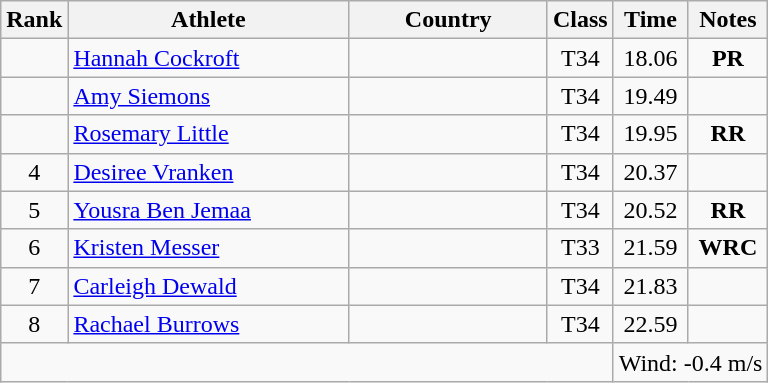<table class="wikitable sortable" style="text-align:center">
<tr>
<th>Rank</th>
<th style="width:180px">Athlete</th>
<th style="width:125px">Country</th>
<th>Class</th>
<th>Time</th>
<th>Notes</th>
</tr>
<tr>
<td></td>
<td style="text-align:left;"><a href='#'>Hannah Cockroft</a></td>
<td style="text-align:left;"></td>
<td>T34</td>
<td>18.06</td>
<td><strong>PR</strong></td>
</tr>
<tr>
<td></td>
<td style="text-align:left;"><a href='#'>Amy Siemons</a></td>
<td style="text-align:left;"></td>
<td>T34</td>
<td>19.49</td>
<td></td>
</tr>
<tr>
<td></td>
<td style="text-align:left;"><a href='#'>Rosemary Little</a></td>
<td style="text-align:left;"></td>
<td>T34</td>
<td>19.95</td>
<td><strong>RR</strong></td>
</tr>
<tr>
<td>4</td>
<td style="text-align:left;"><a href='#'>Desiree Vranken</a></td>
<td style="text-align:left;"></td>
<td>T34</td>
<td>20.37</td>
<td></td>
</tr>
<tr>
<td>5</td>
<td style="text-align:left;"><a href='#'>Yousra Ben Jemaa</a></td>
<td style="text-align:left;"></td>
<td>T34</td>
<td>20.52</td>
<td><strong>RR</strong></td>
</tr>
<tr>
<td>6</td>
<td style="text-align:left;"><a href='#'>Kristen Messer</a></td>
<td style="text-align:left;"></td>
<td>T33</td>
<td>21.59</td>
<td><strong>WRC</strong></td>
</tr>
<tr>
<td>7</td>
<td style="text-align:left;"><a href='#'>Carleigh Dewald</a></td>
<td style="text-align:left;"></td>
<td>T34</td>
<td>21.83</td>
<td></td>
</tr>
<tr>
<td>8</td>
<td style="text-align:left;"><a href='#'>Rachael Burrows</a></td>
<td style="text-align:left;"></td>
<td>T34</td>
<td>22.59</td>
<td></td>
</tr>
<tr class="sortbottom">
<td colspan="4"></td>
<td colspan="2">Wind: -0.4 m/s</td>
</tr>
</table>
